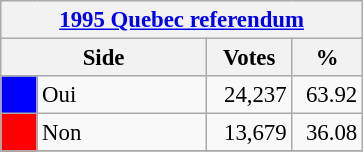<table class="wikitable" style="font-size: 95%; clear:both">
<tr style="background-color:#E9E9E9">
<th colspan=4><a href='#'>1995 Quebec referendum</a></th>
</tr>
<tr style="background-color:#E9E9E9">
<th colspan=2 style="width: 130px">Side</th>
<th style="width: 50px">Votes</th>
<th style="width: 40px">%</th>
</tr>
<tr>
<td bgcolor="blue"></td>
<td>Oui</td>
<td align="right">24,237</td>
<td align="right">63.92</td>
</tr>
<tr>
<td bgcolor="red"></td>
<td>Non</td>
<td align="right">13,679</td>
<td align="right">36.08</td>
</tr>
<tr>
</tr>
</table>
